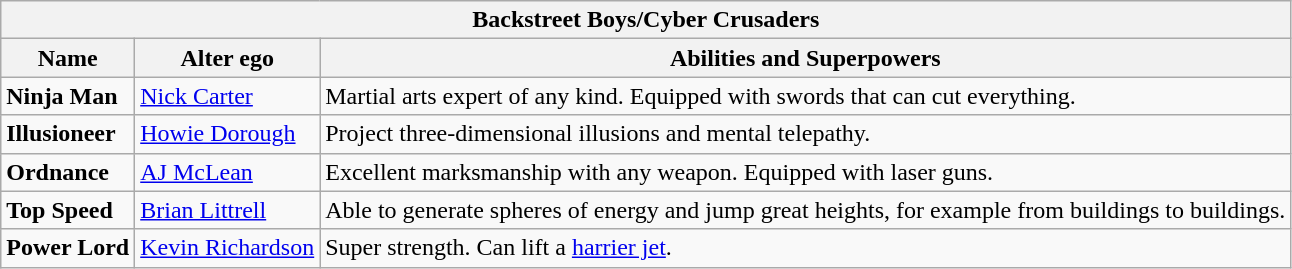<table class="wikitable">
<tr>
<th colspan=6>Backstreet Boys/Cyber Crusaders</th>
</tr>
<tr>
<th>Name</th>
<th>Alter ego</th>
<th>Abilities and Superpowers</th>
</tr>
<tr>
<td><strong>Ninja Man</strong></td>
<td><a href='#'>Nick Carter</a></td>
<td>Martial arts expert of any kind. Equipped with swords that can cut everything.</td>
</tr>
<tr>
<td><strong>Illusioneer</strong></td>
<td><a href='#'>Howie Dorough</a></td>
<td>Project three-dimensional illusions and mental telepathy.</td>
</tr>
<tr>
<td><strong>Ordnance</strong></td>
<td><a href='#'>AJ McLean</a></td>
<td>Excellent marksmanship with any weapon. Equipped with laser guns.</td>
</tr>
<tr>
<td><strong>Top Speed</strong></td>
<td><a href='#'>Brian Littrell</a></td>
<td>Able to generate spheres of energy and jump great heights, for example from buildings to buildings.</td>
</tr>
<tr>
<td><strong>Power Lord</strong></td>
<td><a href='#'>Kevin Richardson</a></td>
<td>Super strength. Can lift a <a href='#'>harrier jet</a>.</td>
</tr>
</table>
